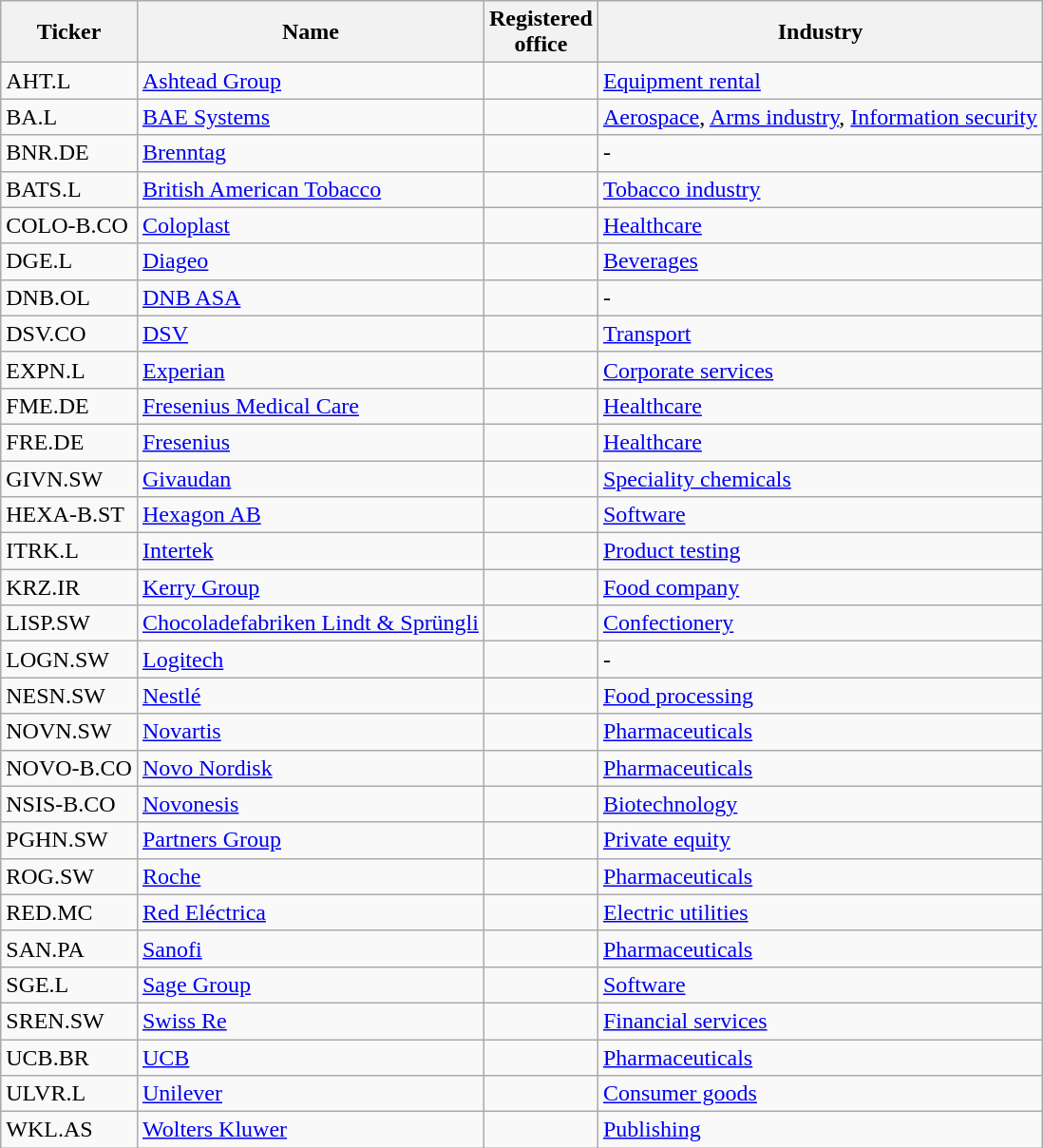<table class="wikitable sortable">
<tr>
<th>Ticker</th>
<th>Name</th>
<th>Registered<br>office</th>
<th>Industry</th>
</tr>
<tr>
<td>AHT.L</td>
<td><a href='#'>Ashtead Group</a></td>
<td></td>
<td><a href='#'>Equipment rental</a></td>
</tr>
<tr>
<td>BA.L</td>
<td><a href='#'>BAE Systems</a></td>
<td></td>
<td><a href='#'> Aerospace</a>, <a href='#'>Arms industry</a>, <a href='#'>Information security</a></td>
</tr>
<tr>
<td>BNR.DE</td>
<td><a href='#'>Brenntag</a></td>
<td></td>
<td>-</td>
</tr>
<tr>
<td>BATS.L</td>
<td><a href='#'>British American Tobacco</a></td>
<td></td>
<td><a href='#'>Tobacco industry</a></td>
</tr>
<tr>
<td>COLO-B.CO</td>
<td><a href='#'>Coloplast</a></td>
<td></td>
<td><a href='#'>Healthcare</a></td>
</tr>
<tr>
<td>DGE.L</td>
<td><a href='#'>Diageo</a></td>
<td></td>
<td><a href='#'>Beverages</a></td>
</tr>
<tr>
<td>DNB.OL</td>
<td><a href='#'>DNB ASA</a></td>
<td></td>
<td>-</td>
</tr>
<tr>
<td>DSV.CO</td>
<td><a href='#'>DSV</a></td>
<td></td>
<td><a href='#'>Transport</a></td>
</tr>
<tr>
<td>EXPN.L</td>
<td><a href='#'>Experian</a></td>
<td></td>
<td><a href='#'>Corporate services</a></td>
</tr>
<tr>
<td>FME.DE</td>
<td><a href='#'>Fresenius Medical Care</a></td>
<td></td>
<td><a href='#'>Healthcare</a></td>
</tr>
<tr>
<td>FRE.DE</td>
<td><a href='#'>Fresenius</a></td>
<td></td>
<td><a href='#'>Healthcare</a></td>
</tr>
<tr>
<td>GIVN.SW</td>
<td><a href='#'>Givaudan</a></td>
<td></td>
<td><a href='#'>Speciality chemicals</a></td>
</tr>
<tr>
<td>HEXA-B.ST</td>
<td><a href='#'>Hexagon AB</a></td>
<td></td>
<td><a href='#'>Software</a></td>
</tr>
<tr>
<td>ITRK.L</td>
<td><a href='#'>Intertek</a></td>
<td></td>
<td><a href='#'>Product testing</a></td>
</tr>
<tr>
<td>KRZ.IR</td>
<td><a href='#'>Kerry Group</a></td>
<td></td>
<td><a href='#'>Food company</a></td>
</tr>
<tr>
<td>LISP.SW</td>
<td><a href='#'>Chocoladefabriken Lindt & Sprüngli</a></td>
<td></td>
<td><a href='#'>Confectionery</a></td>
</tr>
<tr>
<td>LOGN.SW</td>
<td><a href='#'>Logitech</a></td>
<td></td>
<td>-</td>
</tr>
<tr>
<td>NESN.SW</td>
<td><a href='#'>Nestlé</a></td>
<td></td>
<td><a href='#'>Food processing</a></td>
</tr>
<tr>
<td>NOVN.SW</td>
<td><a href='#'>Novartis</a></td>
<td></td>
<td><a href='#'>Pharmaceuticals</a></td>
</tr>
<tr>
<td>NOVO-B.CO</td>
<td><a href='#'>Novo Nordisk</a></td>
<td></td>
<td><a href='#'>Pharmaceuticals</a></td>
</tr>
<tr>
<td>NSIS-B.CO</td>
<td><a href='#'>Novonesis</a></td>
<td></td>
<td><a href='#'>Biotechnology</a></td>
</tr>
<tr>
<td>PGHN.SW</td>
<td><a href='#'>Partners Group</a></td>
<td></td>
<td><a href='#'>Private equity</a></td>
</tr>
<tr>
<td>ROG.SW</td>
<td><a href='#'>Roche</a></td>
<td></td>
<td><a href='#'>Pharmaceuticals</a></td>
</tr>
<tr>
<td>RED.MC</td>
<td><a href='#'> Red Eléctrica</a></td>
<td></td>
<td><a href='#'> Electric utilities</a></td>
</tr>
<tr>
<td>SAN.PA</td>
<td><a href='#'>Sanofi</a></td>
<td></td>
<td><a href='#'>Pharmaceuticals</a></td>
</tr>
<tr>
<td>SGE.L</td>
<td><a href='#'>Sage Group</a></td>
<td></td>
<td><a href='#'>Software</a></td>
</tr>
<tr>
<td>SREN.SW</td>
<td><a href='#'>Swiss Re</a></td>
<td></td>
<td><a href='#'>Financial services</a></td>
</tr>
<tr>
<td>UCB.BR</td>
<td><a href='#'>UCB</a></td>
<td></td>
<td><a href='#'>Pharmaceuticals</a></td>
</tr>
<tr>
<td>ULVR.L</td>
<td><a href='#'>Unilever</a></td>
<td></td>
<td><a href='#'>Consumer goods</a></td>
</tr>
<tr>
<td>WKL.AS</td>
<td><a href='#'>Wolters Kluwer</a></td>
<td></td>
<td><a href='#'>Publishing</a></td>
</tr>
</table>
